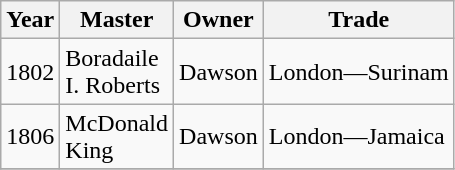<table class="sortable wikitable">
<tr>
<th>Year</th>
<th>Master</th>
<th>Owner</th>
<th>Trade</th>
</tr>
<tr>
<td>1802</td>
<td>Boradaile<br>I. Roberts</td>
<td>Dawson</td>
<td>London—Surinam</td>
</tr>
<tr>
<td>1806</td>
<td>McDonald<br>King</td>
<td>Dawson</td>
<td>London—Jamaica</td>
</tr>
<tr>
</tr>
</table>
